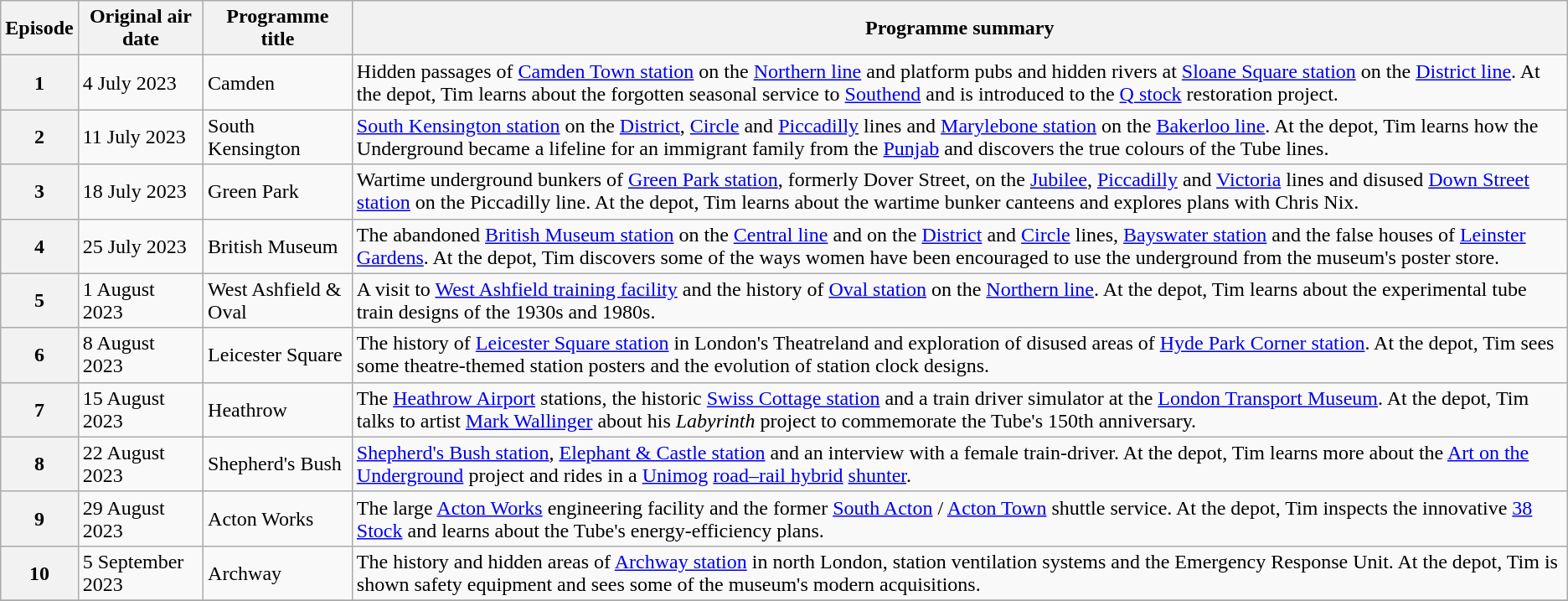<table class="wikitable">
<tr>
<th>Episode</th>
<th>Original air date</th>
<th>Programme title</th>
<th>Programme summary</th>
</tr>
<tr>
<th>1</th>
<td>4 July 2023</td>
<td>Camden</td>
<td>Hidden passages of <a href='#'>Camden Town station</a> on the <a href='#'>Northern line</a> and platform pubs and hidden rivers at <a href='#'>Sloane Square station</a> on the <a href='#'>District line</a>. At the depot, Tim learns about the forgotten seasonal service to <a href='#'>Southend</a> and is introduced to the <a href='#'>Q stock</a> restoration project.</td>
</tr>
<tr>
<th>2</th>
<td>11 July 2023</td>
<td>South Kensington</td>
<td><a href='#'>South Kensington station</a> on the <a href='#'>District</a>, <a href='#'>Circle</a> and <a href='#'>Piccadilly</a> lines and <a href='#'>Marylebone station</a> on the <a href='#'>Bakerloo line</a>. At the depot, Tim learns how the Underground became a lifeline for an immigrant family from the <a href='#'>Punjab</a> and discovers the true colours of the Tube lines.</td>
</tr>
<tr>
<th>3</th>
<td>18 July 2023</td>
<td>Green Park</td>
<td>Wartime underground bunkers of <a href='#'>Green Park station</a>, formerly Dover Street, on the <a href='#'>Jubilee</a>, <a href='#'>Piccadilly</a> and <a href='#'>Victoria</a> lines and disused <a href='#'>Down Street station</a> on the Piccadilly line. At the depot, Tim learns about the wartime bunker canteens and explores plans with Chris Nix.</td>
</tr>
<tr>
<th>4</th>
<td>25 July 2023</td>
<td>British Museum</td>
<td>The abandoned <a href='#'>British Museum station</a> on the <a href='#'>Central line</a> and on the <a href='#'>District</a> and <a href='#'>Circle</a> lines, <a href='#'>Bayswater station</a> and the false houses of <a href='#'>Leinster Gardens</a>. At the depot, Tim discovers some of the ways women have been encouraged to use the underground from the museum's poster store.</td>
</tr>
<tr>
<th>5</th>
<td>1 August 2023</td>
<td>West Ashfield & Oval</td>
<td>A visit to <a href='#'>West Ashfield training facility</a> and the history of <a href='#'>Oval station</a> on the <a href='#'>Northern line</a>. At the depot, Tim learns about the experimental tube train designs of the 1930s and 1980s.</td>
</tr>
<tr>
<th>6</th>
<td>8 August 2023</td>
<td>Leicester Square</td>
<td>The history of <a href='#'>Leicester Square station</a> in London's Theatreland and exploration of disused areas of <a href='#'>Hyde Park Corner station</a>. At the depot, Tim sees some theatre-themed station posters and the evolution of station clock designs.</td>
</tr>
<tr>
<th>7</th>
<td>15 August 2023</td>
<td>Heathrow</td>
<td>The <a href='#'>Heathrow Airport</a> stations, the historic <a href='#'>Swiss Cottage station</a> and a train driver simulator at the <a href='#'>London Transport Museum</a>. At the depot, Tim talks to artist <a href='#'>Mark Wallinger</a> about his <em>Labyrinth</em> project to commemorate the Tube's 150th anniversary.</td>
</tr>
<tr>
<th>8</th>
<td>22 August 2023</td>
<td>Shepherd's Bush</td>
<td><a href='#'>Shepherd's Bush station</a>, <a href='#'>Elephant & Castle station</a> and an interview with a female train-driver. At the depot, Tim learns more about the <a href='#'>Art on the Underground</a> project and rides in a <a href='#'>Unimog</a> <a href='#'>road–rail hybrid</a> <a href='#'>shunter</a>.</td>
</tr>
<tr>
<th>9</th>
<td>29 August 2023</td>
<td>Acton Works</td>
<td>The large <a href='#'>Acton Works</a> engineering facility and the former <a href='#'>South Acton</a> / <a href='#'>Acton Town</a> shuttle service. At the depot, Tim inspects the innovative <a href='#'>38 Stock</a> and learns about the Tube's energy-efficiency plans.</td>
</tr>
<tr>
<th>10</th>
<td>5 September 2023</td>
<td>Archway</td>
<td>The history and hidden areas of <a href='#'>Archway station</a> in north London, station ventilation systems and the Emergency Response Unit. At the depot, Tim is shown safety equipment and sees some of the museum's modern acquisitions.</td>
</tr>
<tr>
</tr>
</table>
